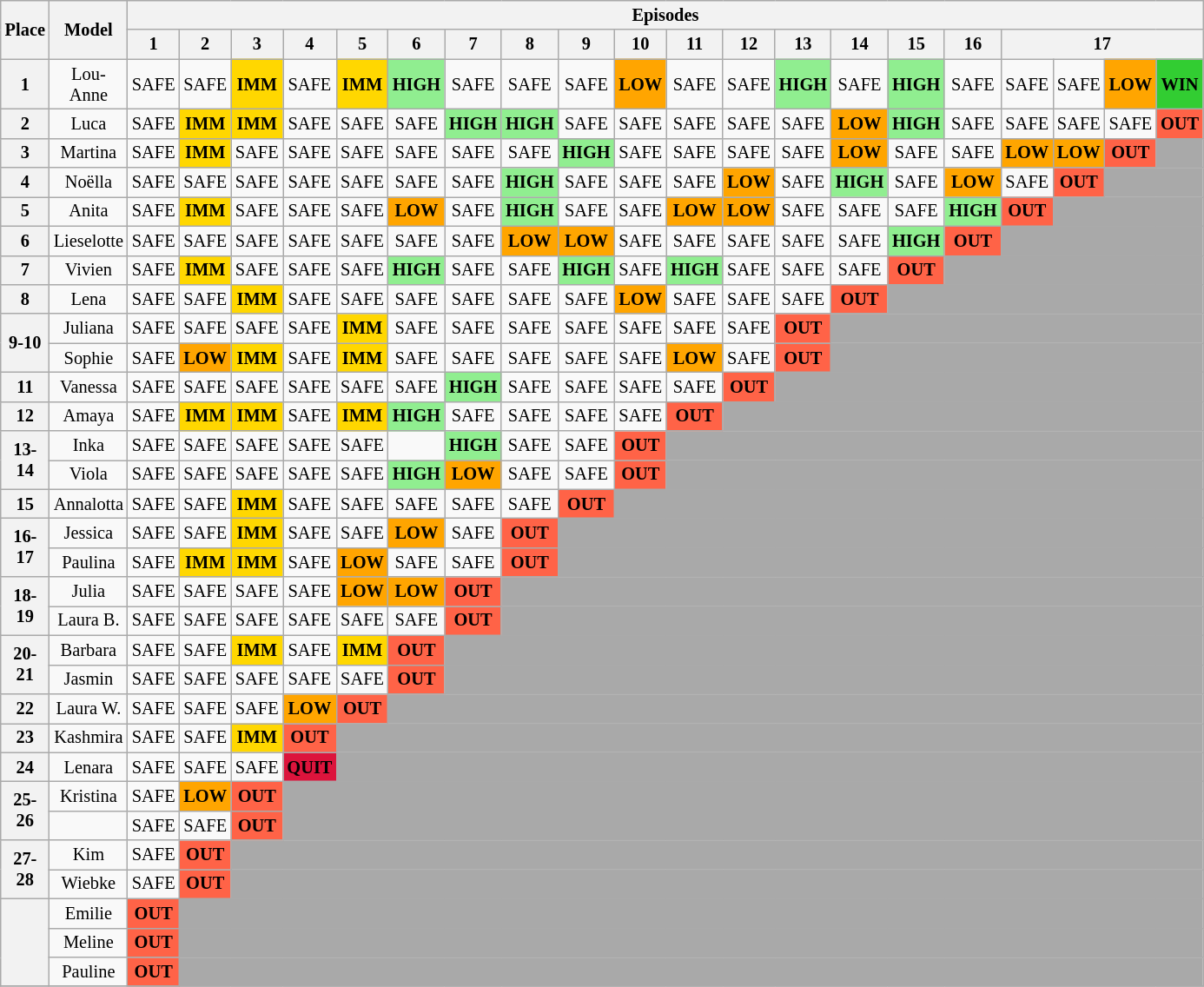<table class="wikitable" style="width:50%; text-align:center; font-size:85%;">
<tr>
<th rowspan="2">Place</th>
<th rowspan="2">Model</th>
<th colspan="20">Episodes</th>
</tr>
<tr>
<th>1</th>
<th>2</th>
<th>3</th>
<th>4</th>
<th>5</th>
<th>6</th>
<th>7</th>
<th>8</th>
<th>9</th>
<th>10</th>
<th>11</th>
<th>12</th>
<th>13</th>
<th>14</th>
<th>15</th>
<th>16</th>
<th colspan="4">17</th>
</tr>
<tr>
<th>1</th>
<td>Lou-Anne</td>
<td>SAFE</td>
<td>SAFE</td>
<td style="background:gold;"><strong>IMM</strong></td>
<td>SAFE</td>
<td style="background:gold;"><strong>IMM</strong></td>
<td style="background:lightgreen;"><strong>HIGH</strong></td>
<td>SAFE</td>
<td>SAFE</td>
<td>SAFE</td>
<td style="background:orange;"><strong>LOW</strong></td>
<td>SAFE</td>
<td>SAFE</td>
<td style="background:lightgreen;"><strong>HIGH</strong></td>
<td>SAFE</td>
<td style="background:lightgreen;"><strong>HIGH</strong></td>
<td>SAFE</td>
<td>SAFE</td>
<td>SAFE</td>
<td style="background:orange;"><strong>LOW</strong></td>
<td style="background:limegreen;"><strong>WIN</strong></td>
</tr>
<tr>
<th>2</th>
<td>Luca</td>
<td>SAFE</td>
<td style="background:gold;"><strong>IMM</strong></td>
<td style="background:gold;"><strong>IMM</strong></td>
<td>SAFE</td>
<td>SAFE</td>
<td>SAFE</td>
<td style="background:lightgreen;"><strong>HIGH</strong></td>
<td style="background:lightgreen;"><strong>HIGH</strong></td>
<td>SAFE</td>
<td>SAFE</td>
<td>SAFE</td>
<td>SAFE</td>
<td>SAFE</td>
<td style="background:orange;"><strong>LOW</strong></td>
<td style="background:lightgreen;"><strong>HIGH</strong></td>
<td>SAFE</td>
<td>SAFE</td>
<td>SAFE</td>
<td>SAFE</td>
<td style="background:tomato;"><strong>OUT</strong></td>
</tr>
<tr>
<th>3</th>
<td>Martina</td>
<td>SAFE</td>
<td style="background:gold;"><strong>IMM</strong></td>
<td>SAFE</td>
<td>SAFE</td>
<td>SAFE</td>
<td>SAFE</td>
<td>SAFE</td>
<td>SAFE</td>
<td style="background:lightgreen;"><strong>HIGH</strong></td>
<td>SAFE</td>
<td>SAFE</td>
<td>SAFE</td>
<td>SAFE</td>
<td style="background:orange;"><strong>LOW</strong></td>
<td>SAFE</td>
<td>SAFE</td>
<td style="background:orange;"><strong>LOW</strong></td>
<td style="background:orange;"><strong>LOW</strong></td>
<td style="background:tomato;"><strong>OUT</strong></td>
<td colspan="1" style="background:darkgrey"></td>
</tr>
<tr>
<th>4</th>
<td>Noëlla</td>
<td>SAFE</td>
<td>SAFE</td>
<td>SAFE</td>
<td>SAFE</td>
<td>SAFE</td>
<td>SAFE</td>
<td>SAFE</td>
<td style="background:lightgreen;"><strong>HIGH</strong></td>
<td>SAFE</td>
<td>SAFE</td>
<td>SAFE</td>
<td style="background:orange;"><strong>LOW</strong></td>
<td>SAFE</td>
<td style="background:lightgreen;"><strong>HIGH</strong></td>
<td>SAFE</td>
<td style="background:orange;"><strong>LOW</strong></td>
<td>SAFE</td>
<td style="background:tomato;"><strong>OUT</strong></td>
<td colspan="2" style="background:darkgrey"></td>
</tr>
<tr>
<th>5</th>
<td>Anita</td>
<td>SAFE</td>
<td style="background:gold;"><strong>IMM</strong></td>
<td>SAFE</td>
<td>SAFE</td>
<td>SAFE</td>
<td style="background:orange;"><strong>LOW</strong></td>
<td>SAFE</td>
<td style="background:lightgreen;"><strong>HIGH</strong></td>
<td>SAFE</td>
<td>SAFE</td>
<td style="background:orange;"><strong>LOW</strong></td>
<td style="background:orange;"><strong>LOW</strong></td>
<td>SAFE</td>
<td>SAFE</td>
<td>SAFE</td>
<td style="background:lightgreen;"><strong>HIGH</strong></td>
<td style="background:tomato;"><strong>OUT</strong></td>
<td colspan="3" style="background:darkgrey"></td>
</tr>
<tr>
<th>6</th>
<td>Lieselotte</td>
<td>SAFE</td>
<td>SAFE</td>
<td>SAFE</td>
<td>SAFE</td>
<td>SAFE</td>
<td>SAFE</td>
<td>SAFE</td>
<td style="background:orange;"><strong>LOW</strong></td>
<td style="background:orange;"><strong>LOW</strong></td>
<td>SAFE</td>
<td>SAFE</td>
<td>SAFE</td>
<td>SAFE</td>
<td>SAFE</td>
<td style="background:lightgreen;"><strong>HIGH</strong></td>
<td style="background:tomato;"><strong>OUT</strong></td>
<td colspan="4" style="background:darkgrey"></td>
</tr>
<tr>
<th>7</th>
<td>Vivien</td>
<td>SAFE</td>
<td style="background:gold;"><strong>IMM</strong></td>
<td>SAFE</td>
<td>SAFE</td>
<td>SAFE</td>
<td style="background:lightgreen;"><strong>HIGH</strong></td>
<td>SAFE</td>
<td>SAFE</td>
<td style="background:lightgreen;"><strong>HIGH</strong></td>
<td>SAFE</td>
<td style="background:lightgreen;"><strong>HIGH</strong></td>
<td>SAFE</td>
<td>SAFE</td>
<td>SAFE</td>
<td style="background:tomato;"><strong>OUT</strong></td>
<td colspan="5" style="background:darkgrey"></td>
</tr>
<tr>
<th>8</th>
<td>Lena</td>
<td>SAFE</td>
<td>SAFE</td>
<td style="background:gold;"><strong>IMM</strong></td>
<td>SAFE</td>
<td>SAFE</td>
<td>SAFE</td>
<td>SAFE</td>
<td>SAFE</td>
<td>SAFE</td>
<td style="background:orange;"><strong>LOW</strong></td>
<td>SAFE</td>
<td>SAFE</td>
<td>SAFE</td>
<td style="background:tomato;"><strong>OUT</strong></td>
<td colspan="6" style="background:darkgrey"></td>
</tr>
<tr>
<th rowspan="2">9-10</th>
<td>Juliana</td>
<td>SAFE</td>
<td>SAFE</td>
<td>SAFE</td>
<td>SAFE</td>
<td style="background:gold;"><strong>IMM</strong></td>
<td>SAFE</td>
<td>SAFE</td>
<td>SAFE</td>
<td>SAFE</td>
<td>SAFE</td>
<td>SAFE</td>
<td>SAFE</td>
<td style="background:tomato;"><strong>OUT</strong></td>
<td colspan="7" style="background:darkgrey"></td>
</tr>
<tr>
<td>Sophie</td>
<td>SAFE</td>
<td style="background:orange;"><strong>LOW</strong></td>
<td style="background:gold;"><strong>IMM</strong></td>
<td>SAFE</td>
<td style="background:gold;"><strong>IMM</strong></td>
<td>SAFE</td>
<td>SAFE</td>
<td>SAFE</td>
<td>SAFE</td>
<td>SAFE</td>
<td style="background:orange;"><strong>LOW</strong></td>
<td>SAFE</td>
<td style="background:tomato;"><strong>OUT</strong></td>
<td colspan="7" style="background:darkgrey"></td>
</tr>
<tr>
<th>11</th>
<td>Vanessa</td>
<td>SAFE</td>
<td>SAFE</td>
<td>SAFE</td>
<td>SAFE</td>
<td>SAFE</td>
<td>SAFE</td>
<td style="background:lightgreen;"><strong>HIGH</strong></td>
<td>SAFE</td>
<td>SAFE</td>
<td>SAFE</td>
<td>SAFE</td>
<td style="background:tomato;"><strong>OUT</strong></td>
<td colspan="8" style="background:darkgrey"></td>
</tr>
<tr>
<th>12</th>
<td>Amaya</td>
<td>SAFE</td>
<td style="background:gold;"><strong>IMM</strong></td>
<td style="background:gold;"><strong>IMM</strong></td>
<td>SAFE</td>
<td style="background:gold;"><strong>IMM</strong></td>
<td style="background:lightgreen;"><strong>HIGH</strong></td>
<td>SAFE</td>
<td>SAFE</td>
<td>SAFE</td>
<td>SAFE</td>
<td style="background:tomato;"><strong>OUT</strong></td>
<td colspan="9" style="background:darkgrey"></td>
</tr>
<tr>
<th rowspan="2">13-14</th>
<td>Inka</td>
<td>SAFE</td>
<td>SAFE</td>
<td>SAFE</td>
<td>SAFE</td>
<td>SAFE</td>
<td></td>
<td style="background:lightgreen;"><strong>HIGH</strong></td>
<td>SAFE</td>
<td>SAFE</td>
<td style="background:tomato;"><strong>OUT</strong></td>
<td colspan="10" style="background:darkgrey"></td>
</tr>
<tr>
<td>Viola</td>
<td>SAFE</td>
<td>SAFE</td>
<td>SAFE</td>
<td>SAFE</td>
<td>SAFE</td>
<td style="background:lightgreen;"><strong>HIGH</strong></td>
<td style="background:orange;"><strong>LOW</strong></td>
<td>SAFE</td>
<td>SAFE</td>
<td style="background:tomato;"><strong>OUT</strong></td>
<td colspan="10" style="background:darkgrey"></td>
</tr>
<tr>
<th>15</th>
<td>Annalotta</td>
<td>SAFE</td>
<td>SAFE</td>
<td style="background:gold;"><strong>IMM</strong></td>
<td>SAFE</td>
<td>SAFE</td>
<td>SAFE</td>
<td>SAFE</td>
<td>SAFE</td>
<td style="background:tomato;"><strong>OUT</strong></td>
<td colspan="11" style="background:darkgrey"></td>
</tr>
<tr>
<th rowspan="2">16-17</th>
<td>Jessica</td>
<td>SAFE</td>
<td>SAFE</td>
<td style="background:gold;"><strong>IMM</strong></td>
<td>SAFE</td>
<td>SAFE</td>
<td style="background:orange;"><strong>LOW</strong></td>
<td>SAFE</td>
<td style="background:tomato;"><strong>OUT</strong></td>
<td colspan="12" style="background:darkgrey"></td>
</tr>
<tr>
<td>Paulina</td>
<td>SAFE</td>
<td style="background:gold;"><strong>IMM</strong></td>
<td style="background:gold;"><strong>IMM</strong></td>
<td>SAFE</td>
<td style="background:orange;"><strong>LOW</strong></td>
<td>SAFE</td>
<td>SAFE</td>
<td style="background:tomato;"><strong>OUT</strong></td>
<td colspan="12" style="background:darkgrey"></td>
</tr>
<tr>
<th rowspan="2">18-19</th>
<td>Julia</td>
<td>SAFE</td>
<td>SAFE</td>
<td>SAFE</td>
<td>SAFE</td>
<td style="background:orange;"><strong>LOW</strong></td>
<td style="background:orange;"><strong>LOW</strong></td>
<td style="background:tomato;"><strong>OUT</strong></td>
<td colspan="13" style="background:darkgrey"></td>
</tr>
<tr>
<td>Laura B.</td>
<td>SAFE</td>
<td>SAFE</td>
<td>SAFE</td>
<td>SAFE</td>
<td>SAFE</td>
<td>SAFE</td>
<td style="background:tomato;"><strong>OUT</strong></td>
<td colspan="13" style="background:darkgrey"></td>
</tr>
<tr>
<th rowspan="2">20-21</th>
<td>Barbara</td>
<td>SAFE</td>
<td>SAFE</td>
<td style="background:gold;"><strong>IMM</strong></td>
<td>SAFE</td>
<td style="background:gold;"><strong>IMM</strong></td>
<td style="background:tomato;"><strong>OUT</strong></td>
<td colspan="14" style="background:darkgrey"></td>
</tr>
<tr>
<td>Jasmin</td>
<td>SAFE</td>
<td>SAFE</td>
<td>SAFE</td>
<td>SAFE</td>
<td>SAFE</td>
<td style="background:tomato;"><strong>OUT</strong></td>
<td colspan="14" style="background:darkgrey"></td>
</tr>
<tr>
<th>22</th>
<td>Laura W.</td>
<td>SAFE</td>
<td>SAFE</td>
<td>SAFE</td>
<td style="background:orange;"><strong>LOW</strong></td>
<td style="background:tomato;"><strong>OUT</strong></td>
<td colspan="15" style="background:darkgrey"></td>
</tr>
<tr>
<th>23</th>
<td>Kashmira</td>
<td>SAFE</td>
<td>SAFE</td>
<td style="background:gold;"><strong>IMM</strong></td>
<td style="background:tomato;"><strong>OUT</strong></td>
<td colspan="16" style="background:darkgrey"></td>
</tr>
<tr>
<th>24</th>
<td>Lenara</td>
<td>SAFE</td>
<td>SAFE</td>
<td>SAFE</td>
<td style="background:crimson;"><strong><span>QUIT</span></strong></td>
<td colspan="16" style="background:darkgrey"></td>
</tr>
<tr>
<th rowspan="2">25-26</th>
<td>Kristina</td>
<td>SAFE</td>
<td style="background:orange;"><strong>LOW</strong></td>
<td style="background:tomato;"><strong>OUT</strong></td>
<td colspan="17" style="background:darkgrey"></td>
</tr>
<tr>
<td></td>
<td>SAFE</td>
<td>SAFE</td>
<td style="background:tomato;"><strong>OUT</strong></td>
<td colspan="17" style="background:darkgrey"></td>
</tr>
<tr>
<th rowspan="2">27-28</th>
<td>Kim</td>
<td>SAFE</td>
<td style="background:tomato;"><strong>OUT</strong></td>
<td colspan="18" style="background:darkgrey"></td>
</tr>
<tr>
<td>Wiebke</td>
<td>SAFE</td>
<td style="background:tomato;"><strong>OUT</strong></td>
<td colspan="18" style="background:darkgrey"></td>
</tr>
<tr>
<th rowspan="3"></th>
<td>Emilie</td>
<td style="background:tomato;"><strong>OUT</strong></td>
<td colspan="19" style="background:darkgrey"></td>
</tr>
<tr>
<td>Meline</td>
<td style="background:tomato;"><strong>OUT</strong></td>
<td colspan="19" style="background:darkgrey"></td>
</tr>
<tr>
<td>Pauline</td>
<td style="background:tomato;"><strong>OUT</strong></td>
<td colspan="19" style="background:darkgrey"></td>
</tr>
<tr>
</tr>
</table>
